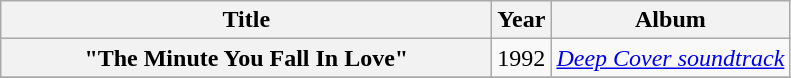<table class="wikitable plainrowheaders" style="text-align:center;">
<tr>
<th scope="col" style="width:20em;">Title</th>
<th scope="col">Year</th>
<th scope="col">Album</th>
</tr>
<tr>
<th scope="row">"The Minute You Fall In Love"</th>
<td>1992</td>
<td><em><a href='#'>Deep Cover soundtrack</a></em></td>
</tr>
<tr>
</tr>
</table>
